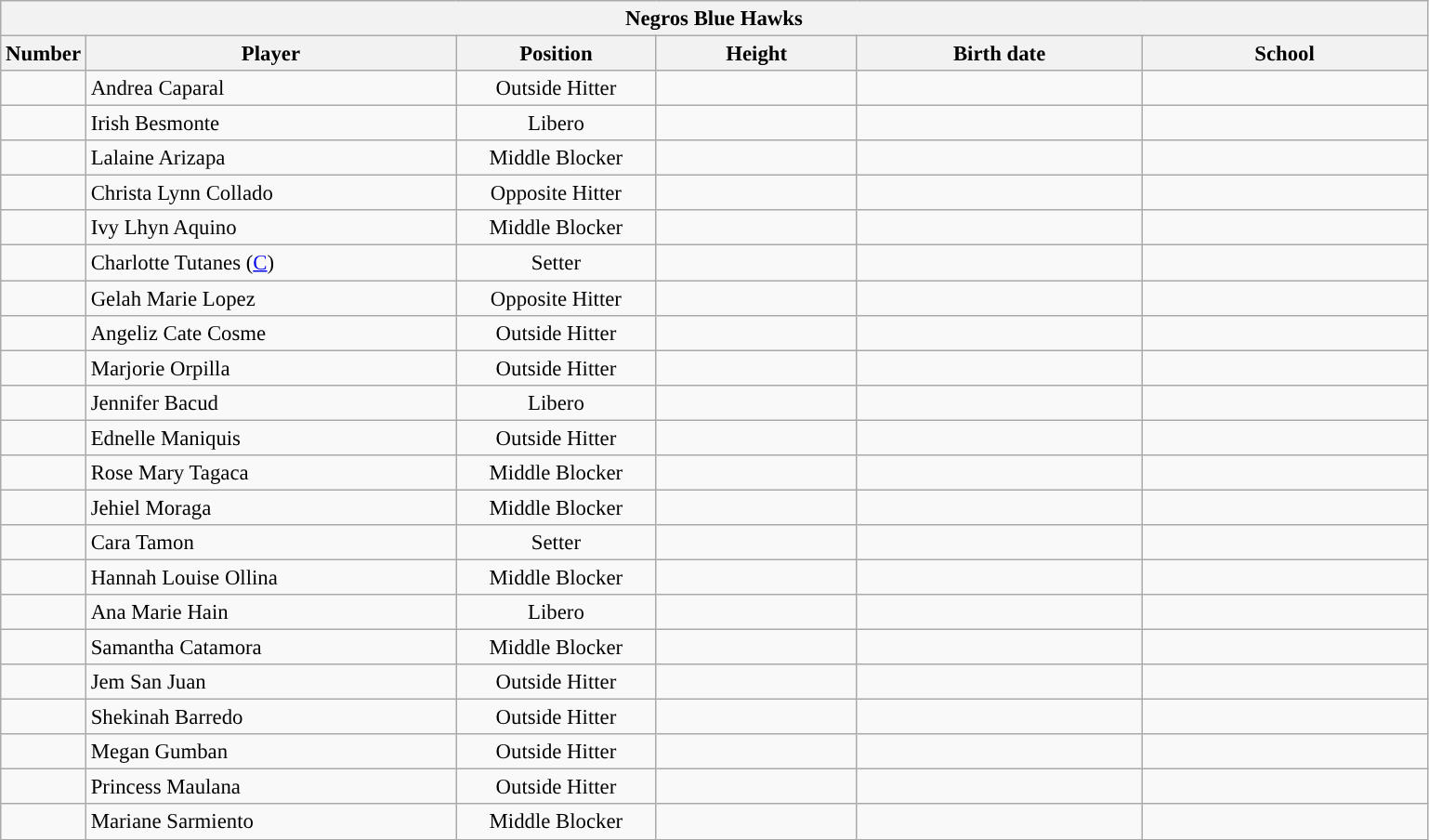<table class="wikitable sortable" style="font-size:95%; text-align:left;">
<tr>
<th colspan="6"><strong>Negros Blue Hawks</strong></th>
</tr>
<tr style="background:#FFFFFF;">
<th style= "align=center; width:1em;">Number</th>
<th style= "align=center;width:17em;">Player</th>
<th style= "align=center; width:9em;">Position</th>
<th style= "align=center; width:9em;">Height</th>
<th style= "align=center; width:13em;">Birth date</th>
<th style= "align=center; width:13em;">School</th>
</tr>
<tr align=center>
<td></td>
<td align=left> Andrea Caparal</td>
<td>Outside Hitter</td>
<td></td>
<td></td>
<td></td>
</tr>
<tr align=center>
<td></td>
<td align=left> Irish Besmonte</td>
<td>Libero</td>
<td></td>
<td></td>
<td></td>
</tr>
<tr align=center>
<td></td>
<td align=left> Lalaine Arizapa</td>
<td>Middle Blocker</td>
<td></td>
<td></td>
<td></td>
</tr>
<tr align=center>
<td></td>
<td align=left> Christa Lynn Collado</td>
<td>Opposite Hitter</td>
<td></td>
<td></td>
<td></td>
</tr>
<tr align=center>
<td></td>
<td align=left> Ivy Lhyn Aquino</td>
<td>Middle Blocker</td>
<td></td>
<td></td>
<td></td>
</tr>
<tr align=center>
<td></td>
<td align=left> Charlotte Tutanes (<a href='#'>C</a>)</td>
<td>Setter</td>
<td></td>
<td></td>
<td></td>
</tr>
<tr align=center>
<td></td>
<td align=left> Gelah Marie Lopez</td>
<td>Opposite Hitter</td>
<td></td>
<td></td>
<td></td>
</tr>
<tr align=center>
<td></td>
<td align=left> Angeliz Cate Cosme</td>
<td>Outside Hitter</td>
<td></td>
<td></td>
<td></td>
</tr>
<tr align=center>
<td></td>
<td align=left> Marjorie Orpilla</td>
<td>Outside Hitter</td>
<td></td>
<td></td>
<td></td>
</tr>
<tr align=center>
<td></td>
<td align=left> Jennifer Bacud</td>
<td>Libero</td>
<td></td>
<td></td>
<td></td>
</tr>
<tr align=center>
<td></td>
<td align=left> Ednelle Maniquis</td>
<td>Outside Hitter</td>
<td></td>
<td></td>
<td></td>
</tr>
<tr align=center>
<td></td>
<td align=left> Rose Mary Tagaca</td>
<td>Middle Blocker</td>
<td></td>
<td></td>
<td></td>
</tr>
<tr align=center>
<td></td>
<td align=left> Jehiel Moraga</td>
<td>Middle Blocker</td>
<td></td>
<td></td>
<td></td>
</tr>
<tr align=center>
<td></td>
<td align=left> Cara Tamon</td>
<td>Setter</td>
<td></td>
<td></td>
<td></td>
</tr>
<tr align=center>
<td></td>
<td align=left> Hannah Louise Ollina</td>
<td>Middle Blocker</td>
<td></td>
<td></td>
<td></td>
</tr>
<tr align=center>
<td></td>
<td align=left> Ana Marie Hain</td>
<td>Libero</td>
<td></td>
<td></td>
<td></td>
</tr>
<tr align=center>
<td></td>
<td align=left> Samantha Catamora</td>
<td>Middle Blocker</td>
<td></td>
<td></td>
<td></td>
</tr>
<tr align=center>
<td></td>
<td align=left> Jem San Juan</td>
<td>Outside Hitter</td>
<td></td>
<td></td>
<td></td>
</tr>
<tr align=center>
<td></td>
<td align=left> Shekinah Barredo</td>
<td>Outside Hitter</td>
<td></td>
<td></td>
<td></td>
</tr>
<tr align=center>
<td></td>
<td align=left> Megan Gumban</td>
<td>Outside Hitter</td>
<td></td>
<td></td>
<td></td>
</tr>
<tr align=center>
<td></td>
<td align=left> Princess Maulana</td>
<td>Outside Hitter</td>
<td></td>
<td></td>
<td></td>
</tr>
<tr align=center>
<td></td>
<td align=left> Mariane Sarmiento</td>
<td>Middle Blocker</td>
<td></td>
<td></td>
<td></td>
</tr>
</table>
